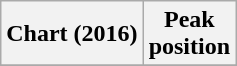<table class="wikitable plainrowheaders">
<tr>
<th scope="col">Chart (2016)</th>
<th scope="col">Peak<br> position</th>
</tr>
<tr>
</tr>
</table>
